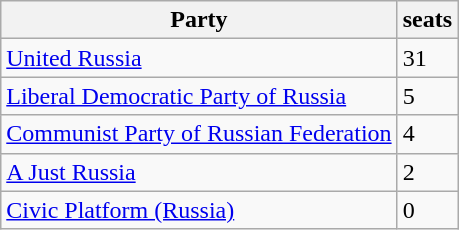<table class="wikitable">
<tr>
<th>Party</th>
<th>seats</th>
</tr>
<tr>
<td><a href='#'>United Russia</a></td>
<td>31</td>
</tr>
<tr>
<td><a href='#'>Liberal Democratic Party of Russia</a></td>
<td>5</td>
</tr>
<tr>
<td><a href='#'>Communist Party of Russian Federation</a></td>
<td>4</td>
</tr>
<tr>
<td><a href='#'>A Just Russia</a></td>
<td>2</td>
</tr>
<tr>
<td><a href='#'>Civic Platform (Russia)</a></td>
<td>0</td>
</tr>
</table>
